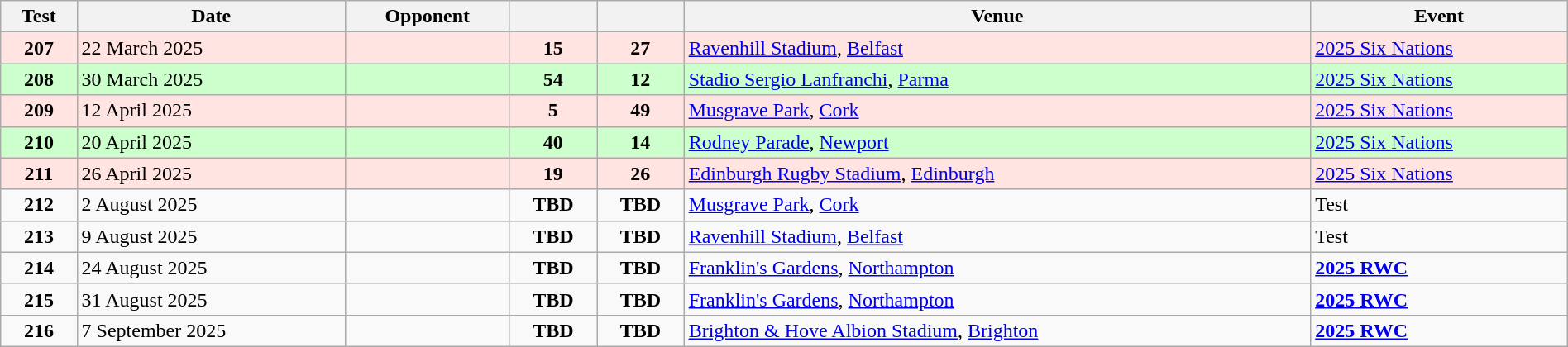<table class="wikitable sortable" style="width:100%">
<tr>
<th>Test</th>
<th>Date</th>
<th>Opponent</th>
<th></th>
<th></th>
<th>Venue</th>
<th>Event</th>
</tr>
<tr bgcolor="FFE4E1">
<td align="center"><strong>207</strong></td>
<td>22 March 2025</td>
<td></td>
<td align="center"><strong>15</strong></td>
<td align="center"><strong>27</strong></td>
<td><a href='#'>Ravenhill Stadium</a>, <a href='#'>Belfast</a></td>
<td><a href='#'>2025 Six Nations</a></td>
</tr>
<tr bgcolor="#ccffcc">
<td align="center"><strong>208</strong></td>
<td>30 March 2025</td>
<td></td>
<td align="center"><strong>54</strong></td>
<td align="center"><strong>12</strong></td>
<td><a href='#'>Stadio Sergio Lanfranchi</a>, <a href='#'>Parma</a></td>
<td><a href='#'>2025 Six Nations</a></td>
</tr>
<tr bgcolor="FFE4E1">
<td align="center"><strong>209</strong></td>
<td>12 April 2025</td>
<td></td>
<td align="center"><strong>5</strong></td>
<td align="center"><strong>49</strong></td>
<td><a href='#'>Musgrave Park</a>, <a href='#'>Cork</a></td>
<td><a href='#'>2025 Six Nations</a></td>
</tr>
<tr bgcolor="#ccffcc">
<td align="center"><strong>210</strong></td>
<td>20 April 2025</td>
<td></td>
<td align="center"><strong>40</strong></td>
<td align="center"><strong>14</strong></td>
<td><a href='#'>Rodney Parade</a>, <a href='#'>Newport</a></td>
<td><a href='#'>2025 Six Nations</a></td>
</tr>
<tr bgcolor="FFE4E1">
<td align="center"><strong>211</strong></td>
<td>26 April 2025</td>
<td></td>
<td align="center"><strong>19</strong></td>
<td align="center"><strong>26</strong></td>
<td><a href='#'>Edinburgh Rugby Stadium</a>, <a href='#'>Edinburgh</a></td>
<td><a href='#'>2025 Six Nations</a></td>
</tr>
<tr>
<td align="center"><strong>212</strong></td>
<td>2 August 2025</td>
<td></td>
<td align="center"><strong>TBD</strong></td>
<td align="center"><strong>TBD</strong></td>
<td><a href='#'>Musgrave Park</a>, <a href='#'>Cork</a></td>
<td>Test</td>
</tr>
<tr>
<td align="center"><strong>213</strong></td>
<td>9 August 2025</td>
<td></td>
<td align="center"><strong>TBD</strong></td>
<td align="center"><strong>TBD</strong></td>
<td><a href='#'>Ravenhill Stadium</a>, <a href='#'>Belfast</a></td>
<td>Test</td>
</tr>
<tr>
<td align="center"><strong>214</strong></td>
<td>24 August 2025</td>
<td></td>
<td align="center"><strong>TBD</strong></td>
<td align="center"><strong>TBD</strong></td>
<td><a href='#'>Franklin's Gardens</a>, <a href='#'>Northampton</a></td>
<td><a href='#'><strong>2025 RWC</strong></a></td>
</tr>
<tr>
<td align="center"><strong>215</strong></td>
<td>31 August 2025</td>
<td></td>
<td align="center"><strong>TBD</strong></td>
<td align="center"><strong>TBD</strong></td>
<td><a href='#'>Franklin's Gardens</a>, <a href='#'>Northampton</a></td>
<td><a href='#'><strong>2025 RWC</strong></a></td>
</tr>
<tr>
<td align="center"><strong>216</strong></td>
<td>7 September 2025</td>
<td></td>
<td align="center"><strong>TBD</strong></td>
<td align="center"><strong>TBD</strong></td>
<td><a href='#'>Brighton & Hove Albion Stadium</a>, <a href='#'>Brighton</a></td>
<td><a href='#'><strong>2025 RWC</strong></a></td>
</tr>
</table>
